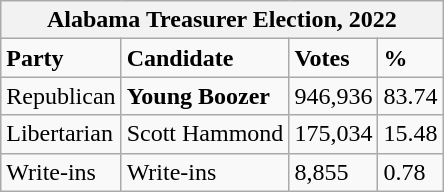<table class="wikitable">
<tr>
<th colspan="4">Alabama Treasurer Election, 2022</th>
</tr>
<tr>
<td><strong>Party</strong></td>
<td><strong>Candidate</strong></td>
<td><strong>Votes</strong></td>
<td><strong>%</strong></td>
</tr>
<tr>
<td>Republican</td>
<td><strong>Young Boozer</strong></td>
<td>946,936</td>
<td>83.74</td>
</tr>
<tr>
<td>Libertarian</td>
<td>Scott Hammond</td>
<td>175,034</td>
<td>15.48</td>
</tr>
<tr>
<td>Write-ins</td>
<td>Write-ins</td>
<td>8,855</td>
<td>0.78</td>
</tr>
</table>
